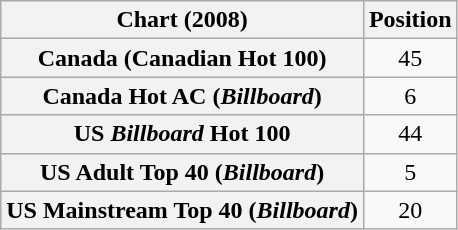<table class="wikitable sortable plainrowheaders" style="text-align:center">
<tr>
<th>Chart (2008)</th>
<th>Position</th>
</tr>
<tr>
<th scope="row">Canada (Canadian Hot 100)</th>
<td>45</td>
</tr>
<tr>
<th scope="row">Canada Hot AC (<em>Billboard</em>)</th>
<td>6</td>
</tr>
<tr>
<th scope="row">US <em>Billboard</em> Hot 100</th>
<td>44</td>
</tr>
<tr>
<th scope="row">US Adult Top 40 (<em>Billboard</em>)</th>
<td>5</td>
</tr>
<tr>
<th scope="row">US Mainstream Top 40 (<em>Billboard</em>)</th>
<td>20</td>
</tr>
</table>
